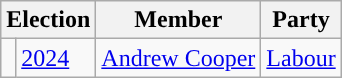<table class="wikitable">
<tr>
<th colspan="2">Election</th>
<th>Member</th>
<th>Party</th>
</tr>
<tr>
<td style="color:inherit;background-color: "></td>
<td><a href='#'>2024</a></td>
<td><a href='#'>Andrew Cooper</a></td>
<td><a href='#'>Labour</a></td>
</tr>
</table>
